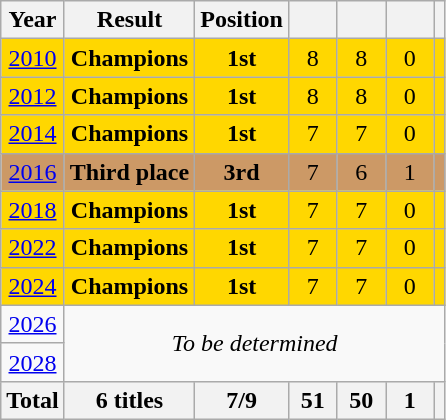<table class="wikitable" style="text-align:center">
<tr>
<th>Year</th>
<th>Result</th>
<th>Position</th>
<th width=25px></th>
<th width=25px></th>
<th width=25px></th>
<th></th>
</tr>
<tr style="background:gold;">
<td> <a href='#'>2010</a></td>
<td><strong>Champions</strong></td>
<td><strong>1st</strong></td>
<td>8</td>
<td>8</td>
<td>0</td>
<td></td>
</tr>
<tr style="background:gold;">
<td> <a href='#'>2012</a></td>
<td><strong>Champions</strong></td>
<td><strong>1st</strong></td>
<td>8</td>
<td>8</td>
<td>0</td>
<td></td>
</tr>
<tr style="background:gold;">
<td> <a href='#'>2014</a></td>
<td><strong>Champions</strong></td>
<td><strong>1st</strong></td>
<td>7</td>
<td>7</td>
<td>0</td>
<td></td>
</tr>
<tr style="background:#c96;">
<td> <a href='#'>2016</a></td>
<td><strong>Third place</strong></td>
<td><strong>3rd</strong></td>
<td>7</td>
<td>6</td>
<td>1</td>
<td></td>
</tr>
<tr style="background:gold;">
<td> <a href='#'>2018</a></td>
<td><strong>Champions</strong></td>
<td><strong>1st</strong></td>
<td>7</td>
<td>7</td>
<td>0</td>
<td></td>
</tr>
<tr style="background:gold;">
<td> <a href='#'>2022</a></td>
<td><strong>Champions</strong></td>
<td><strong>1st</strong></td>
<td>7</td>
<td>7</td>
<td>0</td>
<td></td>
</tr>
<tr style="background:gold;">
<td> <a href='#'>2024</a></td>
<td><strong>Champions</strong></td>
<td><strong>1st</strong></td>
<td>7</td>
<td>7</td>
<td>0</td>
<td></td>
</tr>
<tr>
<td> <a href='#'>2026</a></td>
<td colspan=6 rowspan=2><em>To be determined</em></td>
</tr>
<tr>
<td> <a href='#'>2028</a></td>
</tr>
<tr>
<th>Total</th>
<th>6 titles</th>
<th>7/9</th>
<th>51</th>
<th>50</th>
<th>1</th>
<th></th>
</tr>
</table>
